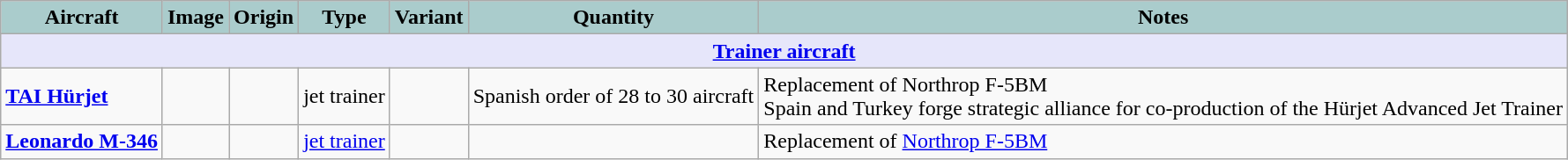<table class="wikitable">
<tr>
<th style="text-align:center; background:#acc;">Aircraft</th>
<th style="text-align:center; background:#acc;">Image</th>
<th style="text-align: center; background:#acc;">Origin</th>
<th style="text-align:l center; background:#acc;">Type</th>
<th style="text-align:left; background:#acc;">Variant</th>
<th style="text-align:center; background:#acc;">Quantity</th>
<th style="text-align: center; background:#acc;">Notes</th>
</tr>
<tr>
<th colspan="7" style="align: center; background: lavender;"><a href='#'>Trainer aircraft</a></th>
</tr>
<tr>
<td><strong><a href='#'>TAI Hürjet</a></strong></td>
<td></td>
<td></td>
<td>jet trainer</td>
<td></td>
<td>Spanish order of 28 to 30 aircraft</td>
<td>Replacement of Northrop F-5BM<br>Spain and Turkey forge strategic alliance for co-production of the Hürjet Advanced Jet Trainer</td>
</tr>
<tr>
<td><strong><a href='#'>Leonardo M-346</a></strong></td>
<td></td>
<td></td>
<td><a href='#'>jet trainer</a></td>
<td></td>
<td></td>
<td>Replacement of <a href='#'>Northrop F-5BM</a></td>
</tr>
</table>
